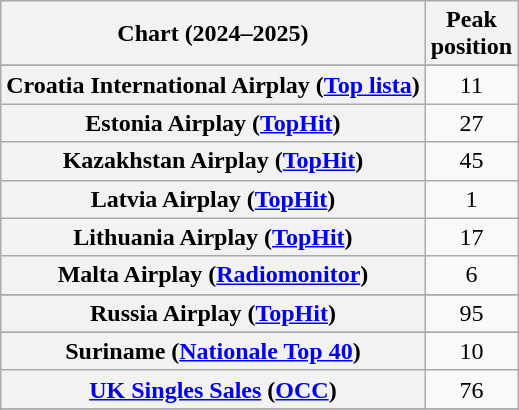<table class="wikitable sortable plainrowheaders" style="text-align:center">
<tr>
<th scope="col">Chart (2024–2025)</th>
<th scope="col">Peak<br>position</th>
</tr>
<tr>
</tr>
<tr>
</tr>
<tr>
<th scope="row">Croatia International Airplay (<a href='#'>Top lista</a>)</th>
<td>11</td>
</tr>
<tr>
<th scope="row">Estonia Airplay (<a href='#'>TopHit</a>)</th>
<td>27</td>
</tr>
<tr>
<th scope="row">Kazakhstan Airplay (<a href='#'>TopHit</a>)</th>
<td>45</td>
</tr>
<tr>
<th scope="row">Latvia Airplay (<a href='#'>TopHit</a>)</th>
<td>1</td>
</tr>
<tr>
<th scope="row">Lithuania Airplay (<a href='#'>TopHit</a>)</th>
<td>17</td>
</tr>
<tr>
<th scope="row">Malta Airplay (<a href='#'>Radiomonitor</a>)</th>
<td>6</td>
</tr>
<tr>
</tr>
<tr>
</tr>
<tr>
</tr>
<tr>
<th scope="row">Russia Airplay (<a href='#'>TopHit</a>)</th>
<td>95</td>
</tr>
<tr>
</tr>
<tr>
<th scope="row">Suriname (<a href='#'>Nationale Top 40</a>)</th>
<td>10</td>
</tr>
<tr>
<th scope="row"><a href='#'>UK Singles Sales</a> (<a href='#'>OCC</a>)</th>
<td>76</td>
</tr>
<tr>
</tr>
<tr>
</tr>
</table>
